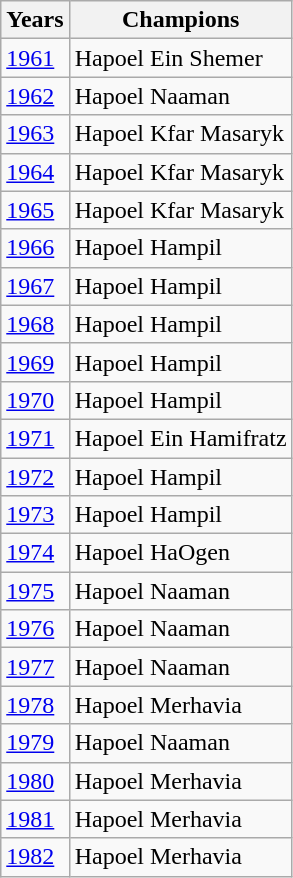<table class="wikitable" style="display:inline-table;">
<tr>
<th>Years</th>
<th>Champions</th>
</tr>
<tr>
<td><a href='#'>1961</a></td>
<td>Hapoel Ein Shemer</td>
</tr>
<tr>
<td><a href='#'>1962</a></td>
<td>Hapoel Naaman</td>
</tr>
<tr>
<td><a href='#'>1963</a></td>
<td>Hapoel Kfar Masaryk</td>
</tr>
<tr>
<td><a href='#'>1964</a></td>
<td>Hapoel Kfar Masaryk</td>
</tr>
<tr>
<td><a href='#'>1965</a></td>
<td>Hapoel Kfar Masaryk</td>
</tr>
<tr>
<td><a href='#'>1966</a></td>
<td>Hapoel Hampil</td>
</tr>
<tr>
<td><a href='#'>1967</a></td>
<td>Hapoel Hampil</td>
</tr>
<tr>
<td><a href='#'>1968</a></td>
<td>Hapoel Hampil</td>
</tr>
<tr>
<td><a href='#'>1969</a></td>
<td>Hapoel Hampil</td>
</tr>
<tr>
<td><a href='#'>1970</a></td>
<td>Hapoel Hampil</td>
</tr>
<tr>
<td><a href='#'>1971</a></td>
<td>Hapoel Ein Hamifratz</td>
</tr>
<tr>
<td><a href='#'>1972</a></td>
<td>Hapoel Hampil</td>
</tr>
<tr>
<td><a href='#'>1973</a></td>
<td>Hapoel Hampil</td>
</tr>
<tr>
<td><a href='#'>1974</a></td>
<td>Hapoel HaOgen</td>
</tr>
<tr>
<td><a href='#'>1975</a></td>
<td>Hapoel Naaman</td>
</tr>
<tr>
<td><a href='#'>1976</a></td>
<td>Hapoel Naaman</td>
</tr>
<tr>
<td><a href='#'>1977</a></td>
<td>Hapoel Naaman</td>
</tr>
<tr>
<td><a href='#'>1978</a></td>
<td>Hapoel Merhavia</td>
</tr>
<tr>
<td><a href='#'>1979</a></td>
<td>Hapoel Naaman</td>
</tr>
<tr>
<td><a href='#'>1980</a></td>
<td>Hapoel Merhavia</td>
</tr>
<tr>
<td><a href='#'>1981</a></td>
<td>Hapoel Merhavia</td>
</tr>
<tr>
<td><a href='#'>1982</a></td>
<td>Hapoel Merhavia</td>
</tr>
</table>
